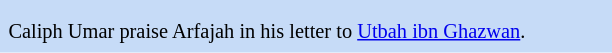<table class="toccolours" style="float: left; margin-left: 1em; margin-right: 2em; font-size: 85%; background:#c6dbf7; color:black; width:30em; max-width: 40%;" cellspacing="5">
<tr>
<td style="text-align: left;"></td>
</tr>
<tr>
<td style="text-align: left;">Caliph Umar praise Arfajah in his letter to <a href='#'>Utbah ibn Ghazwan</a>.</td>
</tr>
</table>
